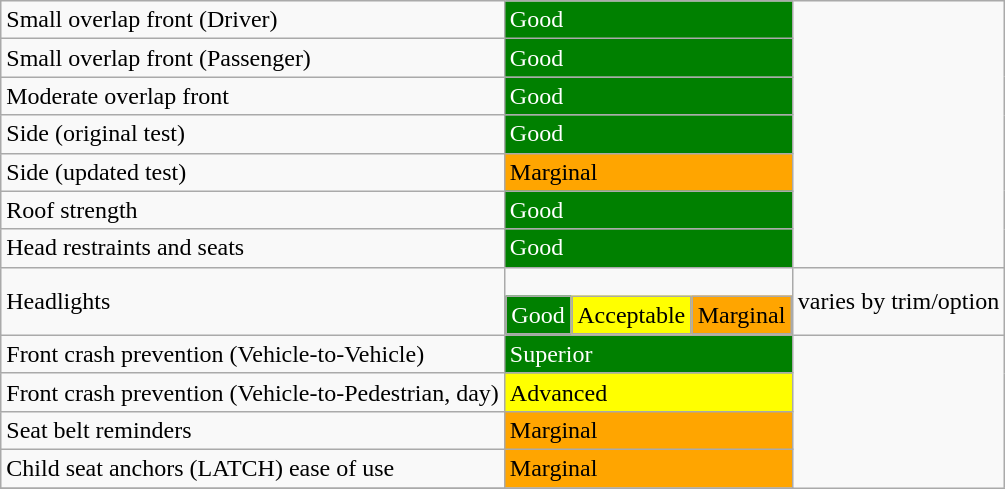<table class="wikitable">
<tr>
<td>Small overlap front (Driver)</td>
<td style="color:white;background: green">Good</td>
</tr>
<tr>
<td>Small overlap front (Passenger)</td>
<td style="color:white;background: green">Good</td>
</tr>
<tr>
<td>Moderate overlap front</td>
<td style="color:white;background: green">Good</td>
</tr>
<tr>
<td>Side (original test)</td>
<td style="color:white;background: green">Good</td>
</tr>
<tr>
<td>Side (updated test)</td>
<td style="background: orange">Marginal</td>
</tr>
<tr>
<td>Roof strength</td>
<td style="color:white;background: green">Good</td>
</tr>
<tr>
<td>Head restraints and seats</td>
<td style="color:white;background: green">Good</td>
</tr>
<tr>
<td>Headlights</td>
<td style="margin:0;padding:0"><br><table border=0 cellspacing=0>
<tr>
<td style="color:white;background: green">Good</td>
<td style="background: yellow">Acceptable</td>
<td style="background: orange">Marginal</td>
</tr>
</table>
</td>
<td>varies by trim/option</td>
</tr>
<tr>
<td>Front crash prevention (Vehicle-to-Vehicle)</td>
<td style="color:white;background: green">Superior</td>
</tr>
<tr>
<td>Front crash prevention (Vehicle-to-Pedestrian, day)</td>
<td style="background: yellow">Advanced</td>
</tr>
<tr>
<td>Seat belt reminders</td>
<td style="background: orange">Marginal</td>
</tr>
<tr>
<td>Child seat anchors (LATCH) ease of use</td>
<td style="background: orange">Marginal</td>
</tr>
<tr>
</tr>
</table>
